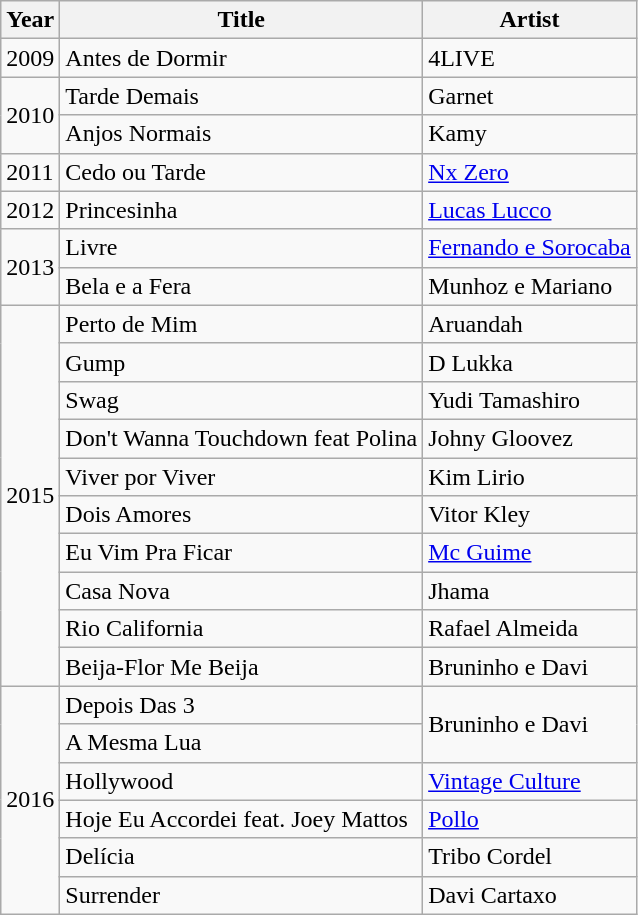<table class="wikitable">
<tr>
<th>Year</th>
<th>Title</th>
<th>Artist</th>
</tr>
<tr>
<td>2009</td>
<td>Antes de Dormir</td>
<td>4LIVE</td>
</tr>
<tr>
<td rowspan="2">2010</td>
<td>Tarde Demais</td>
<td>Garnet</td>
</tr>
<tr>
<td>Anjos Normais</td>
<td>Kamy</td>
</tr>
<tr>
<td>2011</td>
<td>Cedo ou Tarde</td>
<td><a href='#'>Nx Zero</a></td>
</tr>
<tr>
<td>2012</td>
<td>Princesinha</td>
<td><a href='#'>Lucas Lucco</a></td>
</tr>
<tr>
<td rowspan="2">2013</td>
<td>Livre</td>
<td><a href='#'>Fernando e Sorocaba</a></td>
</tr>
<tr>
<td>Bela e a Fera</td>
<td>Munhoz e Mariano</td>
</tr>
<tr>
<td rowspan="10">2015</td>
<td>Perto de Mim</td>
<td>Aruandah</td>
</tr>
<tr>
<td>Gump</td>
<td>D Lukka</td>
</tr>
<tr>
<td>Swag</td>
<td>Yudi Tamashiro</td>
</tr>
<tr>
<td>Don't Wanna Touchdown feat Polina</td>
<td>Johny Gloovez</td>
</tr>
<tr>
<td>Viver por Viver</td>
<td>Kim Lirio</td>
</tr>
<tr>
<td>Dois Amores</td>
<td>Vitor Kley</td>
</tr>
<tr>
<td>Eu Vim Pra Ficar</td>
<td><a href='#'>Mc Guime</a></td>
</tr>
<tr>
<td>Casa Nova</td>
<td>Jhama</td>
</tr>
<tr>
<td>Rio California</td>
<td>Rafael Almeida</td>
</tr>
<tr>
<td>Beija-Flor Me Beija</td>
<td>Bruninho e Davi</td>
</tr>
<tr>
<td rowspan="6">2016</td>
<td>Depois Das 3</td>
<td rowspan="2">Bruninho e Davi</td>
</tr>
<tr>
<td>A Mesma Lua</td>
</tr>
<tr>
<td>Hollywood</td>
<td><a href='#'>Vintage Culture</a></td>
</tr>
<tr>
<td>Hoje Eu Accordei feat. Joey Mattos</td>
<td><a href='#'>Pollo</a></td>
</tr>
<tr>
<td>Delícia</td>
<td>Tribo Cordel</td>
</tr>
<tr>
<td>Surrender</td>
<td>Davi Cartaxo</td>
</tr>
</table>
